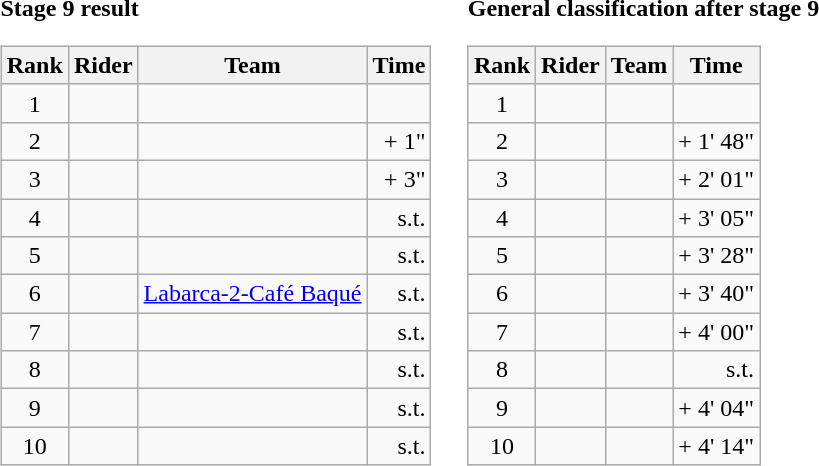<table>
<tr>
<td><strong>Stage 9 result</strong><br><table class="wikitable">
<tr>
<th scope="col">Rank</th>
<th scope="col">Rider</th>
<th scope="col">Team</th>
<th scope="col">Time</th>
</tr>
<tr>
<td style="text-align:center;">1</td>
<td></td>
<td></td>
<td style="text-align:right;"></td>
</tr>
<tr>
<td style="text-align:center;">2</td>
<td></td>
<td></td>
<td style="text-align:right;">+ 1"</td>
</tr>
<tr>
<td style="text-align:center;">3</td>
<td></td>
<td></td>
<td style="text-align:right;">+ 3"</td>
</tr>
<tr>
<td style="text-align:center;">4</td>
<td></td>
<td></td>
<td style="text-align:right;">s.t.</td>
</tr>
<tr>
<td style="text-align:center;">5</td>
<td></td>
<td></td>
<td style="text-align:right;">s.t.</td>
</tr>
<tr>
<td style="text-align:center;">6</td>
<td></td>
<td><a href='#'>Labarca-2-Café Baqué</a></td>
<td style="text-align:right;">s.t.</td>
</tr>
<tr>
<td style="text-align:center;">7</td>
<td></td>
<td></td>
<td style="text-align:right;">s.t.</td>
</tr>
<tr>
<td style="text-align:center;">8</td>
<td></td>
<td></td>
<td style="text-align:right;">s.t.</td>
</tr>
<tr>
<td style="text-align:center;">9</td>
<td></td>
<td></td>
<td style="text-align:right;">s.t.</td>
</tr>
<tr>
<td style="text-align:center;">10</td>
<td></td>
<td></td>
<td style="text-align:right;">s.t.</td>
</tr>
</table>
</td>
<td></td>
<td><strong>General classification after stage 9</strong><br><table class="wikitable">
<tr>
<th scope="col">Rank</th>
<th scope="col">Rider</th>
<th scope="col">Team</th>
<th scope="col">Time</th>
</tr>
<tr>
<td style="text-align:center;">1</td>
<td></td>
<td></td>
<td style="text-align:right;"></td>
</tr>
<tr>
<td style="text-align:center;">2</td>
<td></td>
<td></td>
<td style="text-align:right;">+ 1' 48"</td>
</tr>
<tr>
<td style="text-align:center;">3</td>
<td></td>
<td></td>
<td style="text-align:right;">+ 2' 01"</td>
</tr>
<tr>
<td style="text-align:center;">4</td>
<td></td>
<td></td>
<td style="text-align:right;">+ 3' 05"</td>
</tr>
<tr>
<td style="text-align:center;">5</td>
<td></td>
<td></td>
<td style="text-align:right;">+ 3' 28"</td>
</tr>
<tr>
<td style="text-align:center;">6</td>
<td></td>
<td></td>
<td style="text-align:right;">+ 3' 40"</td>
</tr>
<tr>
<td style="text-align:center;">7</td>
<td></td>
<td></td>
<td style="text-align:right;">+ 4' 00"</td>
</tr>
<tr>
<td style="text-align:center;">8</td>
<td></td>
<td></td>
<td style="text-align:right;">s.t.</td>
</tr>
<tr>
<td style="text-align:center;">9</td>
<td></td>
<td></td>
<td style="text-align:right;">+ 4' 04"</td>
</tr>
<tr>
<td style="text-align:center;">10</td>
<td></td>
<td></td>
<td style="text-align:right;">+ 4' 14"</td>
</tr>
</table>
</td>
</tr>
</table>
